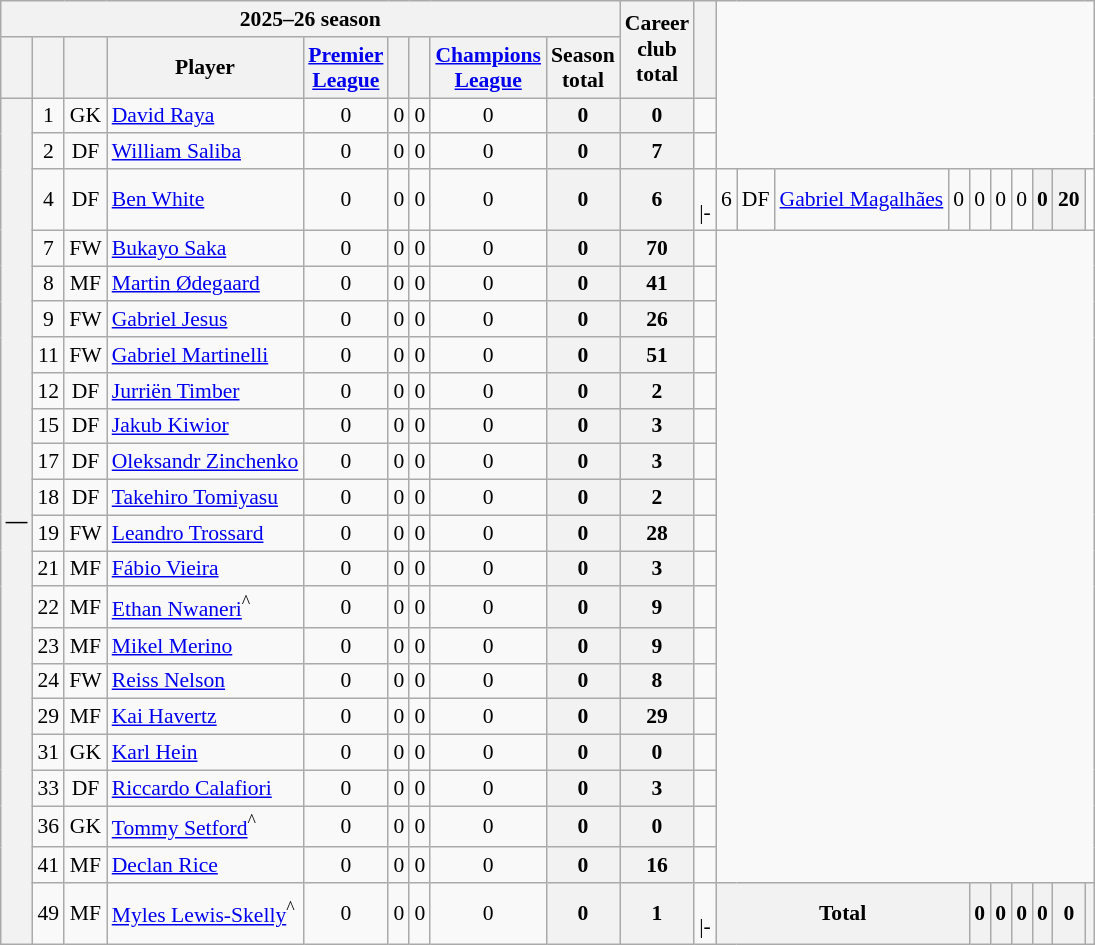<table class="wikitable sortable" style="text-align:center; font-size:90%;">
<tr>
<th colspan="9">2025–26 season</th>
<th rowspan="2">Career<br>club<br>total</th>
<th rowspan="2" class="unsortable"></th>
</tr>
<tr>
<th></th>
<th></th>
<th></th>
<th>Player</th>
<th><a href='#'>Premier<br>League</a></th>
<th></th>
<th></th>
<th><a href='#'>Champions<br>League</a></th>
<th>Season<br>total</th>
</tr>
<tr>
<th rowspan="23">—</th>
<td>1</td>
<td>GK</td>
<td style="text-align:left;" data-sort-value="Raya"> <a href='#'>David Raya</a></td>
<td>0</td>
<td>0</td>
<td>0</td>
<td>0</td>
<th>0</th>
<th>0</th>
<td></td>
</tr>
<tr>
<td>2</td>
<td>DF</td>
<td style="text-align:left;" data-sort-value="Sali"> <a href='#'>William Saliba</a></td>
<td>0</td>
<td>0</td>
<td>0</td>
<td>0</td>
<th>0</th>
<th>7</th>
<td></td>
</tr>
<tr>
<td>4</td>
<td>DF</td>
<td style="text-align:left;" data-sort-value="Whit"> <a href='#'>Ben White</a></td>
<td>0</td>
<td>0</td>
<td>0</td>
<td>0</td>
<th>0</th>
<th>6</th>
<td><br>|-</td>
<td>6</td>
<td>DF</td>
<td style="text-align:left;" data-sort-value="Maga"> <a href='#'>Gabriel Magalhães</a></td>
<td>0</td>
<td>0</td>
<td>0</td>
<td>0</td>
<th>0</th>
<th>20</th>
<td></td>
</tr>
<tr>
<td>7</td>
<td>FW</td>
<td style="text-align:left;" data-sort-value="Saka"> <a href='#'>Bukayo Saka</a></td>
<td>0</td>
<td>0</td>
<td>0</td>
<td>0</td>
<th>0</th>
<th>70</th>
<td></td>
</tr>
<tr>
<td>8</td>
<td>MF</td>
<td style="text-align:left;" data-sort-value="Odeg"> <a href='#'>Martin Ødegaard</a></td>
<td>0</td>
<td>0</td>
<td>0</td>
<td>0</td>
<th>0</th>
<th>41</th>
<td></td>
</tr>
<tr>
<td>9</td>
<td>FW</td>
<td style="text-align:left;" data-sort-value="Jesu"> <a href='#'>Gabriel Jesus</a></td>
<td>0</td>
<td>0</td>
<td>0</td>
<td>0</td>
<th>0</th>
<th>26</th>
<td></td>
</tr>
<tr>
<td>11</td>
<td>FW</td>
<td style="text-align:left;" data-sort-value="Mart"> <a href='#'>Gabriel Martinelli</a></td>
<td>0</td>
<td>0</td>
<td>0</td>
<td>0</td>
<th>0</th>
<th>51</th>
<td></td>
</tr>
<tr>
<td>12</td>
<td>DF</td>
<td style="text-align:left;" data-sort-value="Timb"> <a href='#'>Jurriën Timber</a></td>
<td>0</td>
<td>0</td>
<td>0</td>
<td>0</td>
<th>0</th>
<th>2</th>
<td></td>
</tr>
<tr>
<td>15</td>
<td>DF</td>
<td style="text-align:left;" data-sort-value="Kiwi"> <a href='#'>Jakub Kiwior</a></td>
<td>0</td>
<td>0</td>
<td>0</td>
<td>0</td>
<th>0</th>
<th>3</th>
<td></td>
</tr>
<tr>
<td>17</td>
<td>DF</td>
<td style="text-align:left;" data-sort-value="Zinc"> <a href='#'>Oleksandr Zinchenko</a></td>
<td>0</td>
<td>0</td>
<td>0</td>
<td>0</td>
<th>0</th>
<th>3</th>
<td></td>
</tr>
<tr>
<td>18</td>
<td>DF</td>
<td style="text-align:left;" data-sort-value="Tomi"> <a href='#'>Takehiro Tomiyasu</a></td>
<td>0</td>
<td>0</td>
<td>0</td>
<td>0</td>
<th>0</th>
<th>2</th>
<td></td>
</tr>
<tr>
<td>19</td>
<td>FW</td>
<td style="text-align:left;" data-sort-value="Tros"> <a href='#'>Leandro Trossard</a></td>
<td>0</td>
<td>0</td>
<td>0</td>
<td>0</td>
<th>0</th>
<th>28</th>
<td></td>
</tr>
<tr>
<td>21</td>
<td>MF</td>
<td style="text-align:left;" data-sort-value="Viei"> <a href='#'>Fábio Vieira</a></td>
<td>0</td>
<td>0</td>
<td>0</td>
<td>0</td>
<th>0</th>
<th>3</th>
<td></td>
</tr>
<tr>
<td>22</td>
<td>MF</td>
<td style="text-align:left;" data-sort-value="Nwan"> <a href='#'>Ethan Nwaneri</a><sup>^</sup></td>
<td>0</td>
<td>0</td>
<td>0</td>
<td>0</td>
<th>0</th>
<th>9</th>
<td></td>
</tr>
<tr>
<td>23</td>
<td>MF</td>
<td style="text-align:left;" data-sort-value="Meri"> <a href='#'>Mikel Merino</a></td>
<td>0</td>
<td>0</td>
<td>0</td>
<td>0</td>
<th>0</th>
<th>9</th>
<td></td>
</tr>
<tr>
<td>24</td>
<td>FW</td>
<td style="text-align:left;" data-sort-value="Nels"> <a href='#'>Reiss Nelson</a></td>
<td>0</td>
<td>0</td>
<td>0</td>
<td>0</td>
<th>0</th>
<th>8</th>
<td></td>
</tr>
<tr>
<td>29</td>
<td>MF</td>
<td style="text-align:left;" data-sort-value="Have"> <a href='#'>Kai Havertz</a></td>
<td>0</td>
<td>0</td>
<td>0</td>
<td>0</td>
<th>0</th>
<th>29</th>
<td></td>
</tr>
<tr>
<td>31</td>
<td>GK</td>
<td style="text-align:left;" data-sort-value="Hein"> <a href='#'>Karl Hein</a></td>
<td>0</td>
<td>0</td>
<td>0</td>
<td>0</td>
<th>0</th>
<th>0</th>
<td></td>
</tr>
<tr>
<td>33</td>
<td>DF</td>
<td style="text-align:left;" data-sort-value="Cala"> <a href='#'>Riccardo Calafiori</a></td>
<td>0</td>
<td>0</td>
<td>0</td>
<td>0</td>
<th>0</th>
<th>3</th>
<td></td>
</tr>
<tr>
<td>36</td>
<td>GK</td>
<td style="text-align:left;" data-sort-value="Setf"> <a href='#'>Tommy Setford</a><sup>^</sup></td>
<td>0</td>
<td>0</td>
<td>0</td>
<td>0</td>
<th>0</th>
<th>0</th>
<td></td>
</tr>
<tr>
<td>41</td>
<td>MF</td>
<td style="text-align:left;" data-sort-value="Rice"> <a href='#'>Declan Rice</a></td>
<td>0</td>
<td>0</td>
<td>0</td>
<td>0</td>
<th>0</th>
<th>16</th>
<td></td>
</tr>
<tr>
<td>49</td>
<td>MF</td>
<td style="text-align:left;" data-sort-value="Lewi"> <a href='#'>Myles Lewis-Skelly</a><sup>^</sup></td>
<td>0</td>
<td>0</td>
<td>0</td>
<td>0</td>
<th>0</th>
<th>1</th>
<td><br>|-</td>
<th colspan="4">Total</th>
<th>0</th>
<th>0</th>
<th>0</th>
<th>0</th>
<th>0</th>
<th colspan="2"></th>
</tr>
</table>
